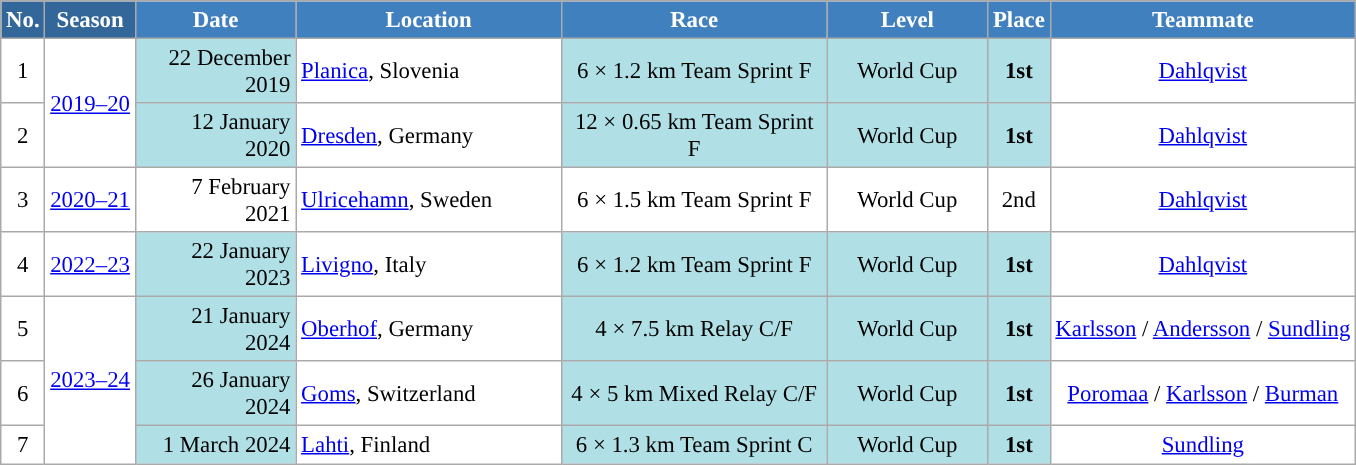<table class="wikitable sortable" style="font-size:95%; text-align:center; border:grey solid 1px; border-collapse:collapse; background:#ffffff;">
<tr style="background:#efefef;">
<th style="background-color:#369; color:white;">No.</th>
<th style="background-color:#369; color:white;">Season</th>
<th style="background-color:#4180be; color:white; width:100px;">Date</th>
<th style="background-color:#4180be; color:white; width:170px;">Location</th>
<th style="background-color:#4180be; color:white; width:170px;">Race</th>
<th style="background-color:#4180be; color:white; width:100px;">Level</th>
<th style="background-color:#4180be; color:white;">Place</th>
<th style="background-color:#4180be; color:white;">Teammate</th>
</tr>
<tr>
<td align=center>1</td>
<td rowspan=2 align=center><a href='#'>2019–20</a></td>
<td bgcolor="#BOEOE6" align=right>22 December 2019</td>
<td align=left> <a href='#'>Planica</a>, Slovenia</td>
<td bgcolor="#BOEOE6">6 × 1.2 km Team Sprint F</td>
<td bgcolor="#BOEOE6">World Cup</td>
<td bgcolor="#BOEOE6"><strong>1st</strong></td>
<td><a href='#'>Dahlqvist</a></td>
</tr>
<tr>
<td align=center>2</td>
<td bgcolor="#BOEOE6" align=right>12 January 2020</td>
<td align=left> <a href='#'>Dresden</a>, Germany</td>
<td bgcolor="#BOEOE6">12 × 0.65 km Team Sprint F</td>
<td bgcolor="#BOEOE6">World Cup</td>
<td bgcolor="#BOEOE6"><strong>1st</strong></td>
<td><a href='#'>Dahlqvist</a></td>
</tr>
<tr>
<td align=center>3</td>
<td rowspan=1 align=center><a href='#'>2020–21</a></td>
<td align=right>7 February 2021</td>
<td align=left> <a href='#'>Ulricehamn</a>, Sweden</td>
<td>6 × 1.5 km Team Sprint F</td>
<td>World Cup</td>
<td>2nd</td>
<td><a href='#'>Dahlqvist</a></td>
</tr>
<tr>
<td align=center>4</td>
<td rowspan=1 align=center><a href='#'>2022–23</a></td>
<td bgcolor="#BOEOE6" align=right>22 January 2023</td>
<td align=left> <a href='#'>Livigno</a>, Italy</td>
<td bgcolor="#BOEOE6">6 × 1.2 km Team Sprint F</td>
<td bgcolor="#BOEOE6">World Cup</td>
<td bgcolor="#BOEOE6"><strong>1st</strong></td>
<td><a href='#'>Dahlqvist</a></td>
</tr>
<tr>
<td align=center>5</td>
<td rowspan=3 align=center><a href='#'>2023–24</a></td>
<td bgcolor="#BOEOE6" align=right>21 January 2024</td>
<td align=left> <a href='#'>Oberhof</a>, Germany</td>
<td bgcolor="#BOEOE6">4 × 7.5 km Relay C/F</td>
<td bgcolor="#BOEOE6">World Cup</td>
<td bgcolor="#BOEOE6"><strong>1st</strong></td>
<td><a href='#'>Karlsson</a> / <a href='#'>Andersson</a> / <a href='#'>Sundling</a></td>
</tr>
<tr>
<td align=center>6</td>
<td bgcolor="#BOEOE6" align=right>26 January 2024</td>
<td align=left> <a href='#'>Goms</a>, Switzerland</td>
<td bgcolor="#BOEOE6">4 × 5 km Mixed Relay C/F</td>
<td bgcolor="#BOEOE6">World Cup</td>
<td bgcolor="#BOEOE6"><strong>1st</strong></td>
<td><a href='#'>Poromaa</a> / <a href='#'>Karlsson</a> / <a href='#'>Burman</a></td>
</tr>
<tr>
<td align=center>7</td>
<td bgcolor="#BOEOE6" align=right>1 March 2024</td>
<td align=left> <a href='#'>Lahti</a>, Finland</td>
<td bgcolor="#BOEOE6">6 × 1.3 km Team Sprint C</td>
<td bgcolor="#BOEOE6">World Cup</td>
<td bgcolor="#BOEOE6"><strong>1st</strong></td>
<td><a href='#'>Sundling</a></td>
</tr>
</table>
